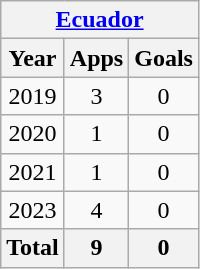<table class="wikitable" style="text-align:center">
<tr>
<th colspan=3><a href='#'>Ecuador</a></th>
</tr>
<tr>
<th>Year</th>
<th>Apps</th>
<th>Goals</th>
</tr>
<tr>
<td>2019</td>
<td>3</td>
<td>0</td>
</tr>
<tr>
<td>2020</td>
<td>1</td>
<td>0</td>
</tr>
<tr>
<td>2021</td>
<td>1</td>
<td>0</td>
</tr>
<tr>
<td>2023</td>
<td>4</td>
<td>0</td>
</tr>
<tr>
<th>Total</th>
<th>9</th>
<th>0</th>
</tr>
</table>
